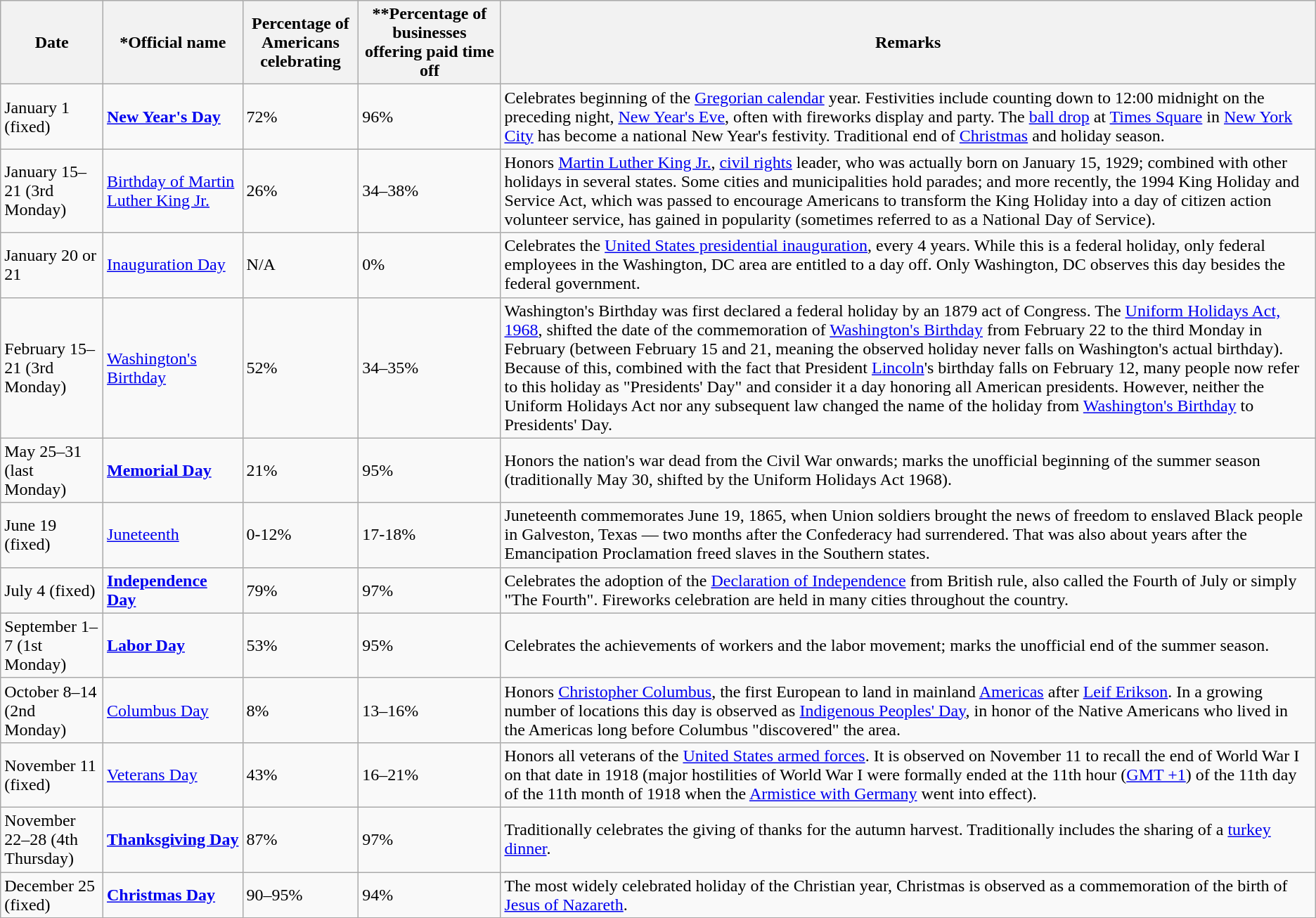<table class="wikitable sortable">
<tr style="background:#efefef;">
<th>Date</th>
<th>*Official name</th>
<th>Percentage of Americans celebrating</th>
<th>**Percentage of businesses offering paid time off</th>
<th>Remarks</th>
</tr>
<tr>
<td>January 1 (fixed)</td>
<td nowrap><strong><a href='#'>New Year's Day</a></strong></td>
<td>72%</td>
<td>96%</td>
<td>Celebrates beginning of the <a href='#'>Gregorian calendar</a> year. Festivities include counting down to 12:00 midnight on the preceding night, <a href='#'>New Year's Eve</a>, often with fireworks display and party. The <a href='#'>ball drop</a> at <a href='#'>Times Square</a> in <a href='#'>New York City</a> has become a national New Year's festivity. Traditional end of <a href='#'>Christmas</a> and holiday season.</td>
</tr>
<tr>
<td>January 15–21 (3rd Monday)</td>
<td><a href='#'>Birthday of Martin Luther King Jr.</a></td>
<td>26%</td>
<td>34–38%</td>
<td>Honors <a href='#'>Martin Luther King Jr.</a>, <a href='#'>civil rights</a> leader, who was actually born on January 15, 1929; combined with other holidays in several states. Some cities and municipalities hold parades; and more recently, the 1994 King Holiday and Service Act, which was passed to encourage Americans to transform the King Holiday into a day of citizen action volunteer service, has gained in popularity (sometimes referred to as a National Day of Service).</td>
</tr>
<tr>
<td>January 20 or 21</td>
<td><a href='#'>Inauguration Day</a></td>
<td>N/A</td>
<td>0%</td>
<td>Celebrates the <a href='#'>United States presidential inauguration</a>, every 4 years. While this is a federal holiday, only federal employees in the Washington, DC area are entitled to a day off. Only Washington, DC observes this day besides the federal government.</td>
</tr>
<tr>
<td>February 15–21 (3rd Monday)</td>
<td><a href='#'>Washington's Birthday</a></td>
<td>52%</td>
<td>34–35%</td>
<td>Washington's Birthday was first declared a federal holiday by an 1879 act of Congress. The <a href='#'>Uniform Holidays Act, 1968</a>, shifted the date of the commemoration of <a href='#'>Washington's Birthday</a> from February 22 to the third Monday in February (between February 15 and 21, meaning the observed holiday never falls on Washington's actual birthday). Because of this, combined with the fact that President <a href='#'>Lincoln</a>'s birthday falls on February 12, many people now refer to this holiday as "Presidents' Day" and consider it a day honoring all American presidents. However, neither the Uniform Holidays Act nor any subsequent law changed the name of the holiday from <a href='#'>Washington's Birthday</a> to Presidents' Day.</td>
</tr>
<tr>
<td>May 25–31 (last Monday)</td>
<td><strong><a href='#'>Memorial Day</a></strong></td>
<td>21%</td>
<td>95%</td>
<td>Honors the nation's war dead from the Civil War onwards; marks the unofficial beginning of the summer season (traditionally May 30, shifted by the Uniform Holidays Act 1968).</td>
</tr>
<tr>
<td>June 19 (fixed)</td>
<td><a href='#'>Juneteenth</a></td>
<td>0-12%</td>
<td>17-18%</td>
<td>Juneteenth commemorates June 19, 1865, when Union soldiers brought the news of freedom to enslaved Black people in Galveston, Texas — two months after the Confederacy had surrendered. That was also about  years after the Emancipation Proclamation freed slaves in the Southern states.</td>
</tr>
<tr>
<td>July 4 (fixed)</td>
<td><strong><a href='#'>Independence Day</a></strong></td>
<td>79%</td>
<td>97%</td>
<td>Celebrates the adoption of the <a href='#'>Declaration of Independence</a> from British rule, also called the Fourth of July or simply "The Fourth". Fireworks celebration are held in many cities throughout the country.</td>
</tr>
<tr>
<td>September 1–7 (1st Monday)</td>
<td><strong><a href='#'>Labor Day</a></strong></td>
<td>53%</td>
<td>95%</td>
<td>Celebrates the achievements of workers and the labor movement; marks the unofficial end of the summer season.</td>
</tr>
<tr>
<td>October 8–14 (2nd Monday)</td>
<td><a href='#'>Columbus Day</a></td>
<td>8%</td>
<td>13–16%</td>
<td>Honors <a href='#'>Christopher Columbus</a>, the first European to land in mainland <a href='#'>Americas</a> after <a href='#'>Leif Erikson</a>. In a growing number of locations this day is observed as <a href='#'>Indigenous Peoples' Day</a>, in honor of the Native Americans who lived in the Americas long before Columbus "discovered" the area.</td>
</tr>
<tr>
<td>November 11 (fixed)</td>
<td><a href='#'>Veterans Day</a></td>
<td>43%</td>
<td>16–21%</td>
<td>Honors all veterans of the <a href='#'>United States armed forces</a>. It is observed on November 11 to recall the end of World War I on that date in 1918 (major hostilities of World War I were formally ended at the 11th hour (<a href='#'>GMT +1</a>) of the 11th day of the 11th month of 1918 when the <a href='#'>Armistice with Germany</a> went into effect).</td>
</tr>
<tr>
<td>November 22–28 (4th Thursday)</td>
<td><strong><a href='#'>Thanksgiving Day</a></strong></td>
<td>87%</td>
<td>97%</td>
<td>Traditionally celebrates the giving of thanks for the autumn harvest. Traditionally includes the sharing of a <a href='#'>turkey</a> <a href='#'>dinner</a>.</td>
</tr>
<tr>
<td>December 25 (fixed)</td>
<td><strong><a href='#'>Christmas Day</a></strong></td>
<td>90–95%</td>
<td>94%</td>
<td>The most widely celebrated holiday of the Christian year, Christmas is observed as a commemoration of the birth of <a href='#'>Jesus of Nazareth</a>.</td>
</tr>
</table>
